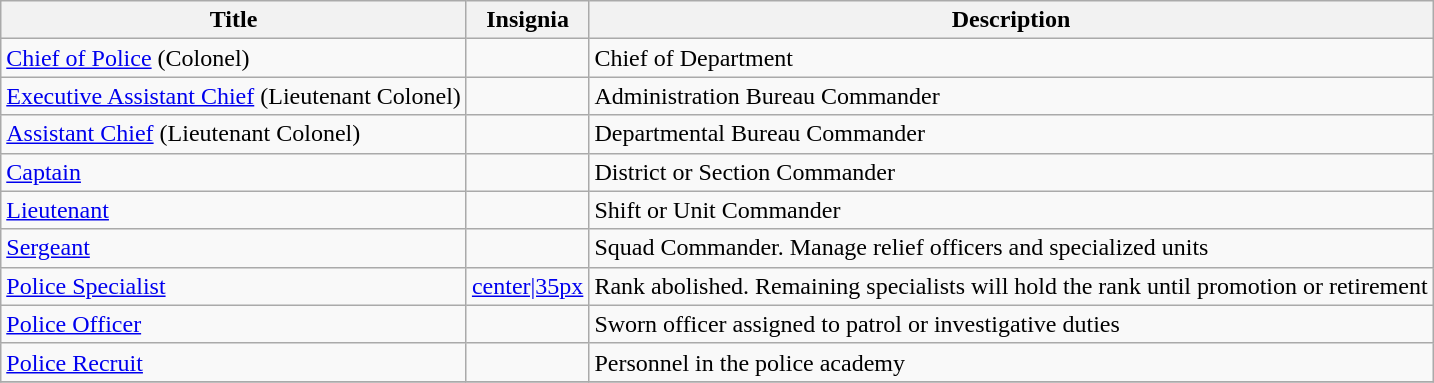<table class="wikitable">
<tr>
<th>Title</th>
<th>Insignia</th>
<th>Description</th>
</tr>
<tr>
<td><a href='#'>Chief of Police</a> (Colonel)</td>
<td></td>
<td>Chief of Department</td>
</tr>
<tr>
<td><a href='#'>Executive Assistant Chief</a> (Lieutenant Colonel)</td>
<td></td>
<td>Administration Bureau Commander</td>
</tr>
<tr>
<td><a href='#'>Assistant Chief</a> (Lieutenant Colonel)</td>
<td></td>
<td>Departmental Bureau Commander</td>
</tr>
<tr>
<td><a href='#'>Captain</a></td>
<td></td>
<td>District or Section Commander</td>
</tr>
<tr>
<td><a href='#'>Lieutenant</a></td>
<td></td>
<td>Shift or Unit Commander</td>
</tr>
<tr>
<td><a href='#'>Sergeant</a></td>
<td></td>
<td>Squad Commander. Manage relief officers and specialized units</td>
</tr>
<tr>
<td><a href='#'>Police Specialist</a></td>
<td><a href='#'>center|35px</a></td>
<td>Rank abolished. Remaining specialists will hold the rank until promotion or retirement</td>
</tr>
<tr>
<td><a href='#'>Police Officer</a></td>
<td></td>
<td>Sworn officer assigned to patrol or investigative duties</td>
</tr>
<tr>
<td><a href='#'>Police Recruit</a></td>
<td></td>
<td>Personnel in the police academy</td>
</tr>
<tr>
</tr>
</table>
